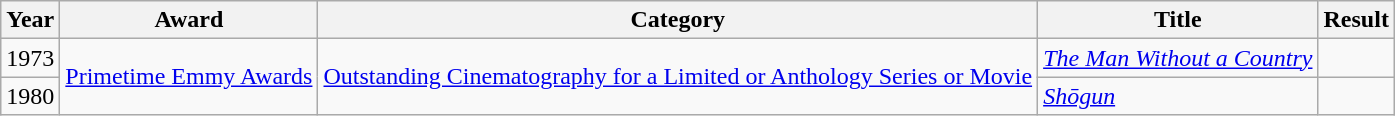<table class="wikitable">
<tr>
<th>Year</th>
<th>Award</th>
<th>Category</th>
<th>Title</th>
<th>Result</th>
</tr>
<tr>
<td>1973</td>
<td rowspan=2><a href='#'>Primetime Emmy Awards</a></td>
<td rowspan=2><a href='#'>Outstanding Cinematography for a Limited or Anthology Series or Movie</a></td>
<td><em><a href='#'>The Man Without a Country</a></em></td>
<td></td>
</tr>
<tr>
<td>1980</td>
<td><em><a href='#'>Shōgun</a></em></td>
<td></td>
</tr>
</table>
